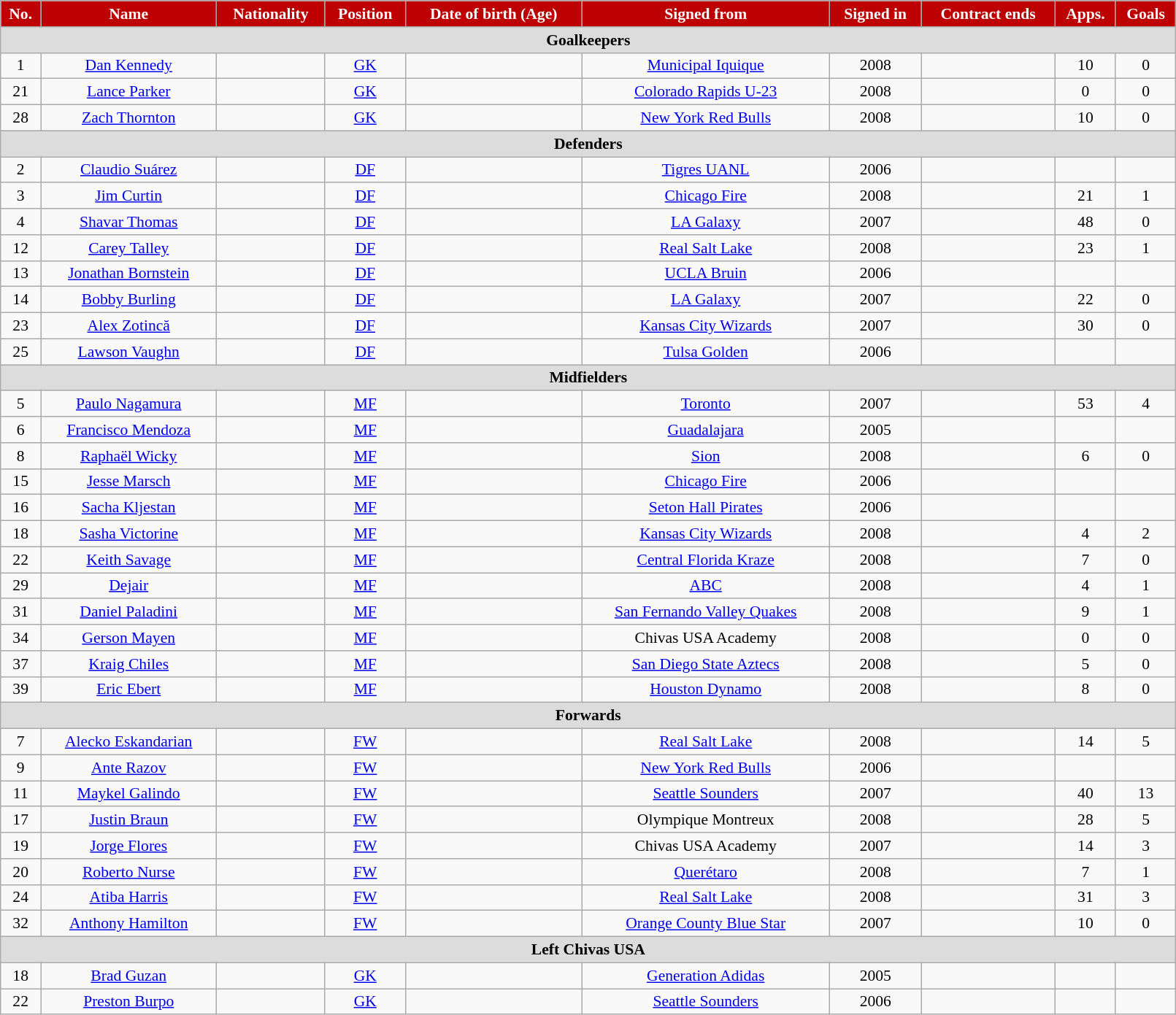<table class="wikitable"  style="text-align:center; font-size:90%; width:85%;">
<tr>
<th style="background:#BD0102; color:white; text-align:center;">No.</th>
<th style="background:#BD0102; color:white; text-align:center;">Name</th>
<th style="background:#BD0102; color:white; text-align:center;">Nationality</th>
<th style="background:#BD0102; color:white; text-align:center;">Position</th>
<th style="background:#BD0102; color:white; text-align:center;">Date of birth (Age)</th>
<th style="background:#BD0102; color:white; text-align:center;">Signed from</th>
<th style="background:#BD0102; color:white; text-align:center;">Signed in</th>
<th style="background:#BD0102; color:white; text-align:center;">Contract ends</th>
<th style="background:#BD0102; color:white; text-align:center;">Apps.</th>
<th style="background:#BD0102; color:white; text-align:center;">Goals</th>
</tr>
<tr>
<th colspan="11"  style="background:#dcdcdc; text-align:center;">Goalkeepers</th>
</tr>
<tr>
<td>1</td>
<td><a href='#'>Dan Kennedy</a></td>
<td></td>
<td><a href='#'>GK</a></td>
<td></td>
<td> <a href='#'>Municipal Iquique</a></td>
<td>2008</td>
<td></td>
<td>10</td>
<td>0</td>
</tr>
<tr>
<td>21</td>
<td><a href='#'>Lance Parker</a></td>
<td></td>
<td><a href='#'>GK</a></td>
<td></td>
<td><a href='#'>Colorado Rapids U-23</a></td>
<td>2008</td>
<td></td>
<td>0</td>
<td>0</td>
</tr>
<tr>
<td>28</td>
<td><a href='#'>Zach Thornton</a></td>
<td></td>
<td><a href='#'>GK</a></td>
<td></td>
<td><a href='#'>New York Red Bulls</a></td>
<td>2008</td>
<td></td>
<td>10</td>
<td>0</td>
</tr>
<tr>
<th colspan="11"  style="background:#dcdcdc; text-align:center;">Defenders</th>
</tr>
<tr>
<td>2</td>
<td><a href='#'>Claudio Suárez</a></td>
<td></td>
<td><a href='#'>DF</a></td>
<td></td>
<td> <a href='#'>Tigres UANL</a></td>
<td>2006</td>
<td></td>
<td></td>
<td></td>
</tr>
<tr>
<td>3</td>
<td><a href='#'>Jim Curtin</a></td>
<td></td>
<td><a href='#'>DF</a></td>
<td></td>
<td><a href='#'>Chicago Fire</a></td>
<td>2008</td>
<td></td>
<td>21</td>
<td>1</td>
</tr>
<tr>
<td>4</td>
<td><a href='#'>Shavar Thomas</a></td>
<td></td>
<td><a href='#'>DF</a></td>
<td></td>
<td><a href='#'>LA Galaxy</a></td>
<td>2007</td>
<td></td>
<td>48</td>
<td>0</td>
</tr>
<tr>
<td>12</td>
<td><a href='#'>Carey Talley</a></td>
<td></td>
<td><a href='#'>DF</a></td>
<td></td>
<td><a href='#'>Real Salt Lake</a></td>
<td>2008</td>
<td></td>
<td>23</td>
<td>1</td>
</tr>
<tr>
<td>13</td>
<td><a href='#'>Jonathan Bornstein</a></td>
<td></td>
<td><a href='#'>DF</a></td>
<td></td>
<td><a href='#'>UCLA Bruin</a></td>
<td>2006</td>
<td></td>
<td></td>
<td></td>
</tr>
<tr>
<td>14</td>
<td><a href='#'>Bobby Burling</a></td>
<td></td>
<td><a href='#'>DF</a></td>
<td></td>
<td><a href='#'>LA Galaxy</a></td>
<td>2007</td>
<td></td>
<td>22</td>
<td>0</td>
</tr>
<tr>
<td>23</td>
<td><a href='#'>Alex Zotincă</a></td>
<td></td>
<td><a href='#'>DF</a></td>
<td></td>
<td><a href='#'>Kansas City Wizards</a></td>
<td>2007</td>
<td></td>
<td>30</td>
<td>0</td>
</tr>
<tr>
<td>25</td>
<td><a href='#'>Lawson Vaughn</a></td>
<td></td>
<td><a href='#'>DF</a></td>
<td></td>
<td><a href='#'>Tulsa Golden</a></td>
<td>2006</td>
<td></td>
<td></td>
<td></td>
</tr>
<tr>
<th colspan="11"  style="background:#dcdcdc; text-align:center;">Midfielders</th>
</tr>
<tr>
<td>5</td>
<td><a href='#'>Paulo Nagamura</a></td>
<td></td>
<td><a href='#'>MF</a></td>
<td></td>
<td><a href='#'>Toronto</a></td>
<td>2007</td>
<td></td>
<td>53</td>
<td>4</td>
</tr>
<tr>
<td>6</td>
<td><a href='#'>Francisco Mendoza</a></td>
<td></td>
<td><a href='#'>MF</a></td>
<td></td>
<td> <a href='#'>Guadalajara</a></td>
<td>2005</td>
<td></td>
<td></td>
<td></td>
</tr>
<tr>
<td>8</td>
<td><a href='#'>Raphaël Wicky</a></td>
<td></td>
<td><a href='#'>MF</a></td>
<td></td>
<td> <a href='#'>Sion</a></td>
<td>2008</td>
<td></td>
<td>6</td>
<td>0</td>
</tr>
<tr>
<td>15</td>
<td><a href='#'>Jesse Marsch</a></td>
<td></td>
<td><a href='#'>MF</a></td>
<td></td>
<td><a href='#'>Chicago Fire</a></td>
<td>2006</td>
<td></td>
<td></td>
<td></td>
</tr>
<tr>
<td>16</td>
<td><a href='#'>Sacha Kljestan</a></td>
<td></td>
<td><a href='#'>MF</a></td>
<td></td>
<td><a href='#'>Seton Hall Pirates</a></td>
<td>2006</td>
<td></td>
<td></td>
<td></td>
</tr>
<tr>
<td>18</td>
<td><a href='#'>Sasha Victorine</a></td>
<td></td>
<td><a href='#'>MF</a></td>
<td></td>
<td><a href='#'>Kansas City Wizards</a></td>
<td>2008</td>
<td></td>
<td>4</td>
<td>2</td>
</tr>
<tr>
<td>22</td>
<td><a href='#'>Keith Savage</a></td>
<td></td>
<td><a href='#'>MF</a></td>
<td></td>
<td><a href='#'>Central Florida Kraze</a></td>
<td>2008</td>
<td></td>
<td>7</td>
<td>0</td>
</tr>
<tr>
<td>29</td>
<td><a href='#'>Dejair</a></td>
<td></td>
<td><a href='#'>MF</a></td>
<td></td>
<td> <a href='#'>ABC</a></td>
<td>2008</td>
<td></td>
<td>4</td>
<td>1</td>
</tr>
<tr>
<td>31</td>
<td><a href='#'>Daniel Paladini</a></td>
<td></td>
<td><a href='#'>MF</a></td>
<td></td>
<td><a href='#'>San Fernando Valley Quakes</a></td>
<td>2008</td>
<td></td>
<td>9</td>
<td>1</td>
</tr>
<tr>
<td>34</td>
<td><a href='#'>Gerson Mayen</a></td>
<td></td>
<td><a href='#'>MF</a></td>
<td></td>
<td>Chivas USA Academy</td>
<td>2008</td>
<td></td>
<td>0</td>
<td>0</td>
</tr>
<tr>
<td>37</td>
<td><a href='#'>Kraig Chiles</a></td>
<td></td>
<td><a href='#'>MF</a></td>
<td></td>
<td><a href='#'>San Diego State Aztecs</a></td>
<td>2008</td>
<td></td>
<td>5</td>
<td>0</td>
</tr>
<tr>
<td>39</td>
<td><a href='#'>Eric Ebert</a></td>
<td></td>
<td><a href='#'>MF</a></td>
<td></td>
<td><a href='#'>Houston Dynamo</a></td>
<td>2008</td>
<td></td>
<td>8</td>
<td>0</td>
</tr>
<tr>
<th colspan="11"  style="background:#dcdcdc; text-align:center;">Forwards</th>
</tr>
<tr>
<td>7</td>
<td><a href='#'>Alecko Eskandarian</a></td>
<td></td>
<td><a href='#'>FW</a></td>
<td></td>
<td><a href='#'>Real Salt Lake</a></td>
<td>2008</td>
<td></td>
<td>14</td>
<td>5</td>
</tr>
<tr>
<td>9</td>
<td><a href='#'>Ante Razov</a></td>
<td></td>
<td><a href='#'>FW</a></td>
<td></td>
<td><a href='#'>New York Red Bulls</a></td>
<td>2006</td>
<td></td>
<td></td>
<td></td>
</tr>
<tr>
<td>11</td>
<td><a href='#'>Maykel Galindo</a></td>
<td></td>
<td><a href='#'>FW</a></td>
<td></td>
<td><a href='#'>Seattle Sounders</a></td>
<td>2007</td>
<td></td>
<td>40</td>
<td>13</td>
</tr>
<tr>
<td>17</td>
<td><a href='#'>Justin Braun</a></td>
<td></td>
<td><a href='#'>FW</a></td>
<td></td>
<td>Olympique Montreux</td>
<td>2008</td>
<td></td>
<td>28</td>
<td>5</td>
</tr>
<tr>
<td>19</td>
<td><a href='#'>Jorge Flores</a></td>
<td></td>
<td><a href='#'>FW</a></td>
<td></td>
<td>Chivas USA Academy</td>
<td>2007</td>
<td></td>
<td>14</td>
<td>3</td>
</tr>
<tr>
<td>20</td>
<td><a href='#'>Roberto Nurse</a></td>
<td></td>
<td><a href='#'>FW</a></td>
<td></td>
<td> <a href='#'>Querétaro</a></td>
<td>2008</td>
<td></td>
<td>7</td>
<td>1</td>
</tr>
<tr>
<td>24</td>
<td><a href='#'>Atiba Harris</a></td>
<td></td>
<td><a href='#'>FW</a></td>
<td></td>
<td><a href='#'>Real Salt Lake</a></td>
<td>2008</td>
<td></td>
<td>31</td>
<td>3</td>
</tr>
<tr>
<td>32</td>
<td><a href='#'>Anthony Hamilton</a></td>
<td></td>
<td><a href='#'>FW</a></td>
<td></td>
<td><a href='#'>Orange County Blue Star</a></td>
<td>2007</td>
<td></td>
<td>10</td>
<td>0</td>
</tr>
<tr>
<th colspan="11"  style="background:#dcdcdc; text-align:center;">Left Chivas USA</th>
</tr>
<tr>
<td>18</td>
<td><a href='#'>Brad Guzan</a></td>
<td></td>
<td><a href='#'>GK</a></td>
<td></td>
<td><a href='#'>Generation Adidas</a></td>
<td>2005</td>
<td></td>
<td></td>
<td></td>
</tr>
<tr>
<td>22</td>
<td><a href='#'>Preston Burpo</a></td>
<td></td>
<td><a href='#'>GK</a></td>
<td></td>
<td><a href='#'>Seattle Sounders</a></td>
<td>2006</td>
<td></td>
<td></td>
<td></td>
</tr>
</table>
